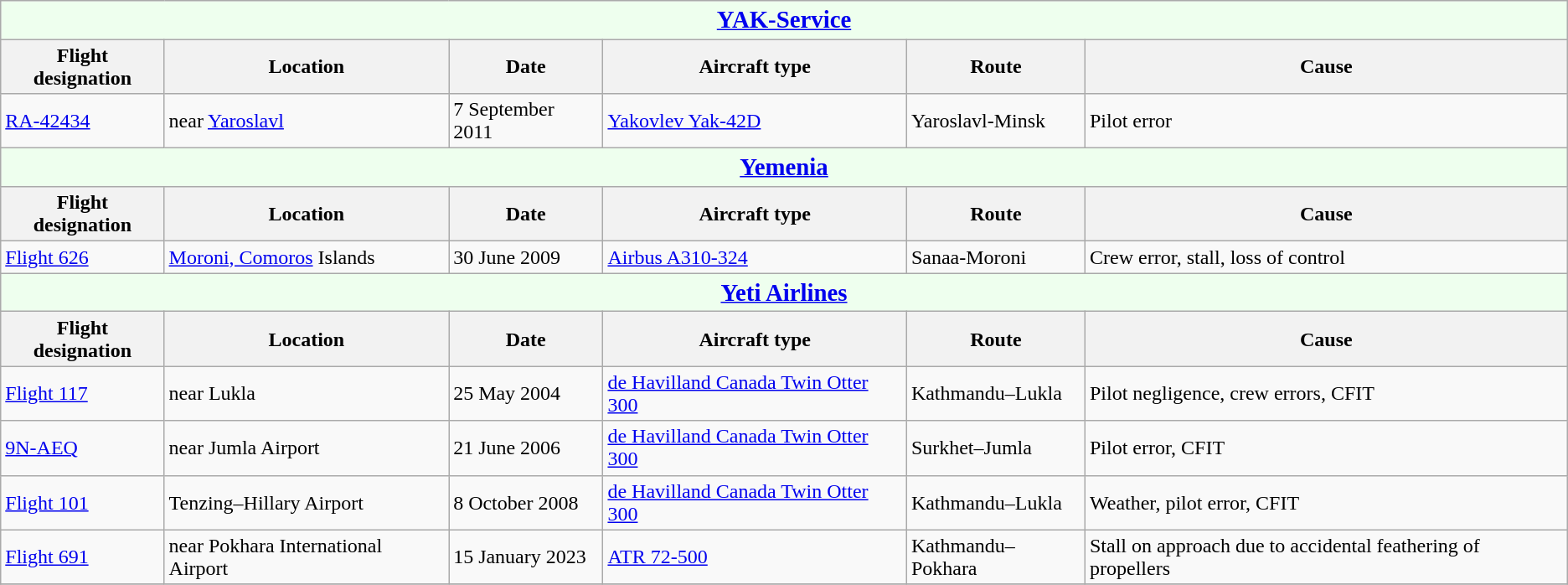<table class="wikitable">
<tr>
<th colspan="6" style="background-color:#efe;font-size:120%;"><a href='#'>YAK-Service</a></th>
</tr>
<tr>
<th>Flight designation</th>
<th>Location</th>
<th>Date</th>
<th>Aircraft type</th>
<th>Route</th>
<th>Cause</th>
</tr>
<tr>
<td><a href='#'>RA-42434</a></td>
<td>near <a href='#'>Yaroslavl</a></td>
<td>7 September 2011</td>
<td><a href='#'>Yakovlev Yak-42D</a></td>
<td>Yaroslavl-Minsk</td>
<td>Pilot error</td>
</tr>
<tr>
<th colspan="6" style="background-color:#efe;font-size:120%;"><a href='#'>Yemenia</a></th>
</tr>
<tr>
<th>Flight designation</th>
<th>Location</th>
<th>Date</th>
<th>Aircraft type</th>
<th>Route</th>
<th>Cause</th>
</tr>
<tr>
<td><a href='#'>Flight 626</a></td>
<td><a href='#'>Moroni, Comoros</a> Islands</td>
<td>30 June 2009</td>
<td><a href='#'>Airbus A310-324</a></td>
<td>Sanaa-Moroni</td>
<td>Crew error, stall, loss of control</td>
</tr>
<tr>
<th colspan="6" style="background-color:#efe;font-size:120%;"><a href='#'>Yeti Airlines</a></th>
</tr>
<tr>
<th>Flight designation</th>
<th>Location</th>
<th>Date</th>
<th>Aircraft type</th>
<th>Route</th>
<th>Cause</th>
</tr>
<tr>
<td><a href='#'>Flight 117</a></td>
<td>near Lukla</td>
<td>25 May 2004</td>
<td><a href='#'>de Havilland Canada Twin Otter 300</a></td>
<td>Kathmandu–Lukla</td>
<td>Pilot negligence, crew errors, CFIT</td>
</tr>
<tr>
<td><a href='#'>9N-AEQ</a></td>
<td>near Jumla Airport</td>
<td>21 June 2006</td>
<td><a href='#'>de Havilland Canada Twin Otter 300</a></td>
<td>Surkhet–Jumla</td>
<td>Pilot error, CFIT</td>
</tr>
<tr>
<td><a href='#'>Flight 101</a></td>
<td>Tenzing–Hillary Airport</td>
<td>8 October 2008</td>
<td><a href='#'>de Havilland Canada Twin Otter  300</a></td>
<td>Kathmandu–Lukla</td>
<td>Weather, pilot error, CFIT</td>
</tr>
<tr>
<td><a href='#'>Flight 691</a></td>
<td>near Pokhara International Airport</td>
<td>15 January 2023</td>
<td><a href='#'>ATR 72-500</a></td>
<td>Kathmandu–Pokhara</td>
<td>Stall on approach due to accidental feathering of propellers</td>
</tr>
<tr>
</tr>
</table>
